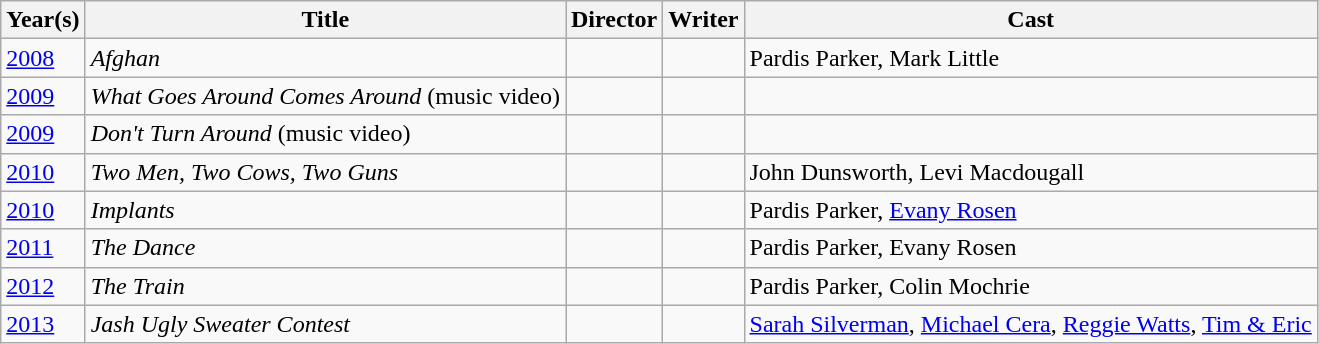<table class="wikitable sortable">
<tr>
<th>Year(s)</th>
<th>Title</th>
<th>Director</th>
<th>Writer</th>
<th>Cast</th>
</tr>
<tr>
<td><a href='#'>2008</a></td>
<td><em>Afghan</em></td>
<td></td>
<td></td>
<td>Pardis Parker, Mark Little</td>
</tr>
<tr>
<td><a href='#'>2009</a></td>
<td><em>What Goes Around Comes Around</em> (music video)</td>
<td></td>
<td></td>
<td></td>
</tr>
<tr>
<td><a href='#'>2009</a></td>
<td><em>Don't Turn Around</em> (music video)</td>
<td></td>
<td></td>
<td></td>
</tr>
<tr>
<td><a href='#'>2010</a></td>
<td><em>Two Men, Two Cows, Two Guns</em></td>
<td></td>
<td></td>
<td>John Dunsworth, Levi Macdougall</td>
</tr>
<tr>
<td><a href='#'>2010</a></td>
<td><em>Implants</em></td>
<td></td>
<td></td>
<td>Pardis Parker, <a href='#'>Evany Rosen</a></td>
</tr>
<tr>
<td><a href='#'>2011</a></td>
<td><em>The Dance</em></td>
<td></td>
<td></td>
<td>Pardis Parker, Evany Rosen</td>
</tr>
<tr>
<td><a href='#'>2012</a></td>
<td><em>The Train</em></td>
<td></td>
<td></td>
<td>Pardis Parker, Colin Mochrie</td>
</tr>
<tr>
<td><a href='#'>2013</a></td>
<td><em>Jash Ugly Sweater Contest</em></td>
<td></td>
<td></td>
<td><a href='#'>Sarah Silverman</a>, <a href='#'>Michael Cera</a>, <a href='#'>Reggie Watts</a>, <a href='#'>Tim & Eric</a></td>
</tr>
</table>
